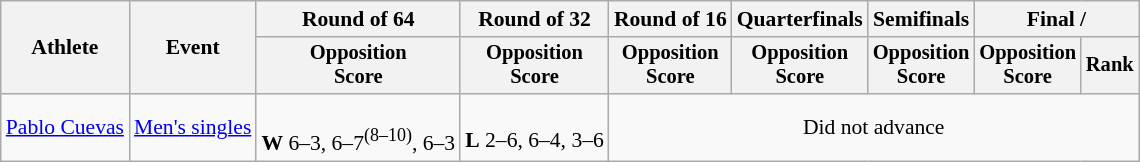<table class=wikitable style="font-size:90%">
<tr>
<th rowspan="2">Athlete</th>
<th rowspan="2">Event</th>
<th>Round of 64</th>
<th>Round of 32</th>
<th>Round of 16</th>
<th>Quarterfinals</th>
<th>Semifinals</th>
<th colspan=2>Final / </th>
</tr>
<tr style="font-size:95%">
<th>Opposition<br>Score</th>
<th>Opposition<br>Score</th>
<th>Opposition<br>Score</th>
<th>Opposition<br>Score</th>
<th>Opposition<br>Score</th>
<th>Opposition<br>Score</th>
<th>Rank</th>
</tr>
<tr align=center>
<td align=left><a href='#'>Pablo Cuevas</a></td>
<td align=left><a href='#'>Men's singles</a></td>
<td><br><strong>W</strong> 6–3, 6–7<sup>(8–10)</sup>, 6–3</td>
<td><br><strong>L</strong> 2–6, 6–4, 3–6</td>
<td colspan=5>Did not advance</td>
</tr>
</table>
